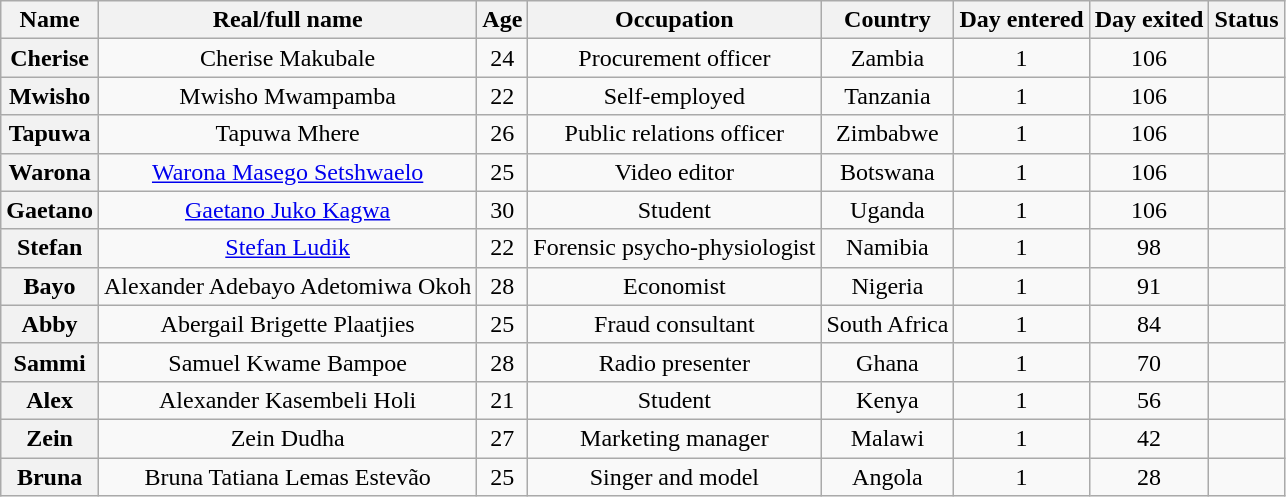<table class="wikitable" style="text-align:center;">
<tr>
<th>Name</th>
<th>Real/full name</th>
<th>Age</th>
<th>Occupation</th>
<th>Country</th>
<th>Day entered</th>
<th>Day exited</th>
<th>Status</th>
</tr>
<tr>
<th>Cherise</th>
<td>Cherise Makubale</td>
<td>24</td>
<td>Procurement officer</td>
<td>Zambia</td>
<td>1</td>
<td>106</td>
<td></td>
</tr>
<tr>
<th>Mwisho</th>
<td>Mwisho Mwampamba</td>
<td>22</td>
<td>Self-employed</td>
<td>Tanzania</td>
<td>1</td>
<td>106</td>
<td></td>
</tr>
<tr>
<th>Tapuwa</th>
<td>Tapuwa Mhere</td>
<td>26</td>
<td>Public relations officer</td>
<td>Zimbabwe</td>
<td>1</td>
<td>106</td>
<td></td>
</tr>
<tr>
<th>Warona</th>
<td><a href='#'>Warona Masego Setshwaelo</a></td>
<td>25</td>
<td>Video editor</td>
<td>Botswana</td>
<td>1</td>
<td>106</td>
<td></td>
</tr>
<tr>
<th>Gaetano</th>
<td><a href='#'>Gaetano Juko Kagwa</a></td>
<td>30</td>
<td>Student</td>
<td>Uganda</td>
<td>1</td>
<td>106</td>
<td></td>
</tr>
<tr>
<th>Stefan</th>
<td><a href='#'>Stefan Ludik</a></td>
<td>22</td>
<td>Forensic psycho-physiologist</td>
<td>Namibia</td>
<td>1</td>
<td>98</td>
<td></td>
</tr>
<tr>
<th>Bayo</th>
<td>Alexander Adebayo Adetomiwa Okoh</td>
<td>28</td>
<td>Economist</td>
<td>Nigeria</td>
<td>1</td>
<td>91</td>
<td></td>
</tr>
<tr>
<th>Abby</th>
<td>Abergail Brigette Plaatjies</td>
<td>25</td>
<td>Fraud consultant</td>
<td>South Africa</td>
<td>1</td>
<td>84</td>
<td></td>
</tr>
<tr>
<th>Sammi</th>
<td>Samuel Kwame Bampoe</td>
<td>28</td>
<td>Radio presenter</td>
<td>Ghana</td>
<td>1</td>
<td>70</td>
<td></td>
</tr>
<tr>
<th>Alex</th>
<td>Alexander Kasembeli Holi</td>
<td>21</td>
<td>Student</td>
<td>Kenya</td>
<td>1</td>
<td>56</td>
<td></td>
</tr>
<tr>
<th>Zein</th>
<td>Zein Dudha</td>
<td>27</td>
<td>Marketing manager</td>
<td>Malawi</td>
<td>1</td>
<td>42</td>
<td></td>
</tr>
<tr>
<th><strong>Bruna</strong></th>
<td>Bruna Tatiana Lemas Estevão</td>
<td>25</td>
<td>Singer and model</td>
<td>Angola</td>
<td>1</td>
<td>28</td>
<td></td>
</tr>
</table>
